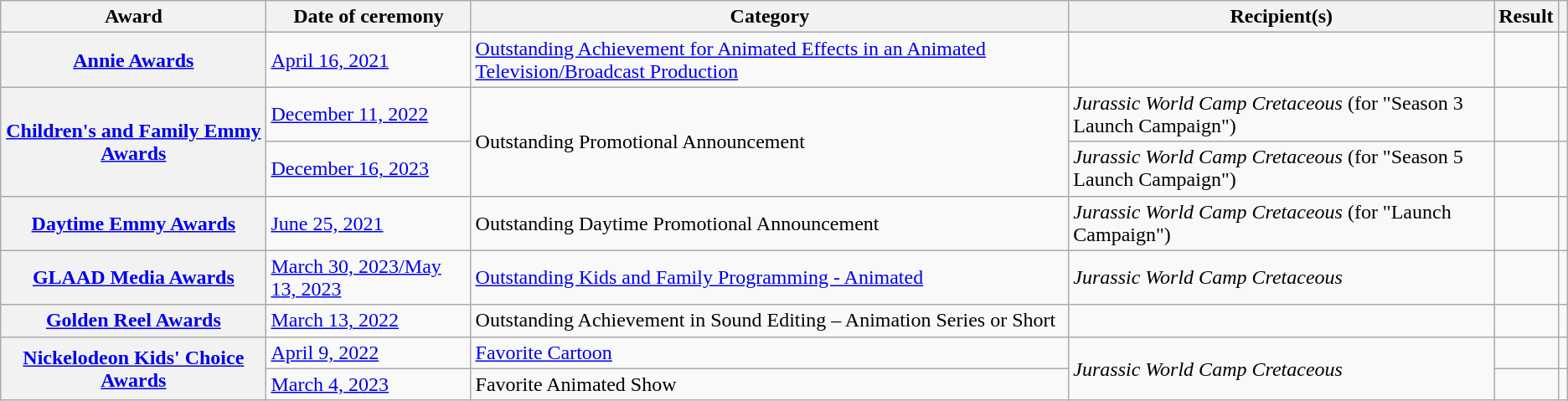<table class="wikitable plainrowheaders sortable">
<tr>
<th scope="col">Award</th>
<th scope="col">Date of ceremony</th>
<th scope="col">Category</th>
<th scope="col">Recipient(s)</th>
<th scope="col">Result</th>
<th scope="col" class="unsortable"></th>
</tr>
<tr>
<th scope=row><a href='#'>Annie Awards</a></th>
<td><a href='#'>April 16, 2021</a></td>
<td><a href='#'>Outstanding Achievement for Animated Effects in an Animated Television/Broadcast Production</a></td>
<td></td>
<td></td>
<td align=center></td>
</tr>
<tr>
<th rowspan=2 scope=row><a href='#'>Children's and Family Emmy Awards</a></th>
<td><a href='#'>December 11, 2022</a></td>
<td rowspan=2>Outstanding Promotional Announcement</td>
<td><em>Jurassic World Camp Cretaceous</em> (for "Season 3 Launch Campaign")</td>
<td></td>
<td align=center></td>
</tr>
<tr>
<td><a href='#'>December 16, 2023</a></td>
<td><em>Jurassic World Camp Cretaceous</em> (for "Season 5 Launch Campaign")</td>
<td></td>
<td align=center></td>
</tr>
<tr>
<th scope=row><a href='#'>Daytime Emmy Awards</a></th>
<td><a href='#'>June 25, 2021</a></td>
<td>Outstanding Daytime Promotional Announcement</td>
<td><em>Jurassic World Camp Cretaceous</em> (for "Launch Campaign")</td>
<td></td>
<td align=center></td>
</tr>
<tr>
<th scope=row><a href='#'>GLAAD Media Awards</a></th>
<td><a href='#'>March 30, 2023/May 13, 2023</a></td>
<td><a href='#'>Outstanding Kids and Family Programming - Animated</a></td>
<td><em>Jurassic World Camp Cretaceous</em></td>
<td></td>
<td align=center></td>
</tr>
<tr>
<th scope=row><a href='#'>Golden Reel Awards</a></th>
<td><a href='#'>March 13, 2022</a></td>
<td>Outstanding Achievement in Sound Editing – Animation Series or Short</td>
<td></td>
<td></td>
<td align=center></td>
</tr>
<tr>
<th rowspan=2 scope=row><a href='#'>Nickelodeon Kids' Choice Awards</a></th>
<td><a href='#'>April 9, 2022</a></td>
<td><a href='#'>Favorite Cartoon</a></td>
<td rowspan=2><em>Jurassic World Camp Cretaceous</em></td>
<td></td>
<td align=center></td>
</tr>
<tr>
<td><a href='#'>March 4, 2023</a></td>
<td>Favorite Animated Show</td>
<td></td>
<td align=center></td>
</tr>
</table>
